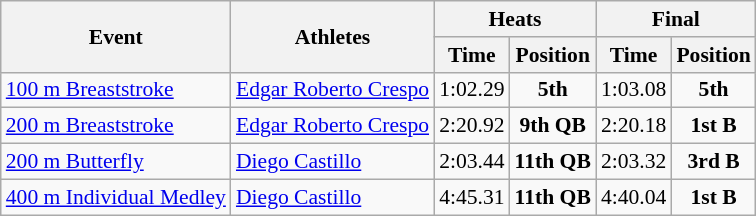<table class="wikitable" border="1" style="font-size:90%">
<tr>
<th rowspan=2>Event</th>
<th rowspan=2>Athletes</th>
<th colspan=2>Heats</th>
<th colspan=2>Final</th>
</tr>
<tr>
<th>Time</th>
<th>Position</th>
<th>Time</th>
<th>Position</th>
</tr>
<tr>
<td><a href='#'>100 m Breaststroke</a></td>
<td><a href='#'>Edgar Roberto Crespo</a></td>
<td align=center>1:02.29</td>
<td align=center><strong>5th</strong></td>
<td align=center>1:03.08</td>
<td align=center><strong>5th</strong></td>
</tr>
<tr>
<td><a href='#'>200 m Breaststroke</a></td>
<td><a href='#'>Edgar Roberto Crespo</a></td>
<td align=center>2:20.92</td>
<td align=center><strong>9th QB</strong></td>
<td align=center>2:20.18</td>
<td align=center><strong>1st B</strong></td>
</tr>
<tr>
<td><a href='#'>200 m Butterfly</a></td>
<td><a href='#'>Diego Castillo</a></td>
<td align=center>2:03.44</td>
<td align=center><strong>11th QB</strong></td>
<td align=center>2:03.32</td>
<td align=center><strong>3rd B</strong></td>
</tr>
<tr>
<td><a href='#'>400 m Individual Medley</a></td>
<td><a href='#'>Diego Castillo</a></td>
<td align=center>4:45.31</td>
<td align=center><strong>11th QB</strong></td>
<td align=center>4:40.04</td>
<td align=center><strong>1st B</strong></td>
</tr>
</table>
